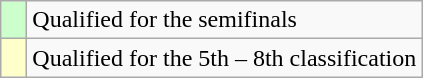<table class=wikitable>
<tr>
<td width=10px bgcolor="#ccffcc"></td>
<td>Qualified for the semifinals</td>
</tr>
<tr>
<td width=10px bgcolor="#ffffcc"></td>
<td>Qualified for the 5th – 8th classification</td>
</tr>
</table>
